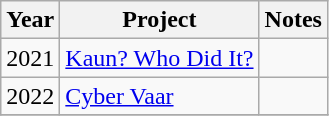<table class="wikitable sortable">
<tr>
<th>Year</th>
<th>Project</th>
<th>Notes</th>
</tr>
<tr>
<td>2021</td>
<td><a href='#'>Kaun? Who Did It?</a></td>
<td></td>
</tr>
<tr>
<td>2022</td>
<td><a href='#'>Cyber Vaar</a></td>
<td></td>
</tr>
<tr>
</tr>
</table>
